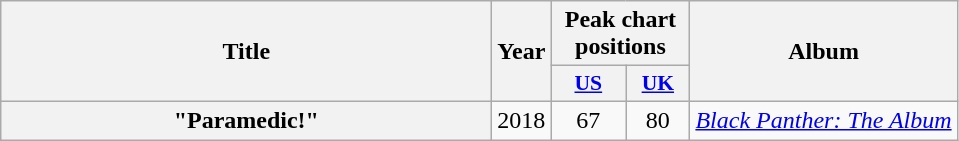<table class="wikitable plainrowheaders" style="text-align:center;">
<tr>
<th scope="col" rowspan="2" style="width:20em;">Title</th>
<th scope="col" rowspan="2" style="width:1em;">Year</th>
<th scope="col" colspan="2">Peak chart positions</th>
<th scope="col" rowspan="2">Album</th>
</tr>
<tr>
<th scope="col" style="width:3em;font-size:90%;"><a href='#'>US</a><br></th>
<th scope="col" style="width:2.5em;font-size:90%;"><a href='#'>UK</a><br></th>
</tr>
<tr>
<th scope="row">"Paramedic!"</th>
<td>2018</td>
<td>67</td>
<td>80</td>
<td><em><a href='#'>Black Panther: The Album</a></em></td>
</tr>
</table>
